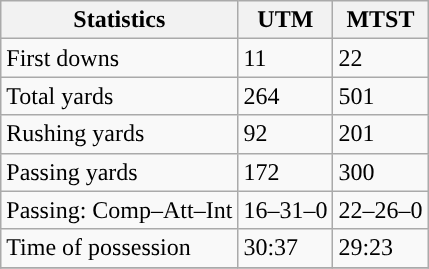<table class="wikitable" style="float: left;">
<tr>
<th>Statistics</th>
<th>UTM</th>
<th>MTST</th>
</tr>
<tr>
<td>First downs</td>
<td>11</td>
<td>22</td>
</tr>
<tr>
<td>Total yards</td>
<td>264</td>
<td>501</td>
</tr>
<tr>
<td>Rushing yards</td>
<td>92</td>
<td>201</td>
</tr>
<tr>
<td>Passing yards</td>
<td>172</td>
<td>300</td>
</tr>
<tr>
<td>Passing: Comp–Att–Int</td>
<td>16–31–0</td>
<td>22–26–0</td>
</tr>
<tr>
<td>Time of possession</td>
<td>30:37</td>
<td>29:23</td>
</tr>
<tr>
</tr>
</table>
